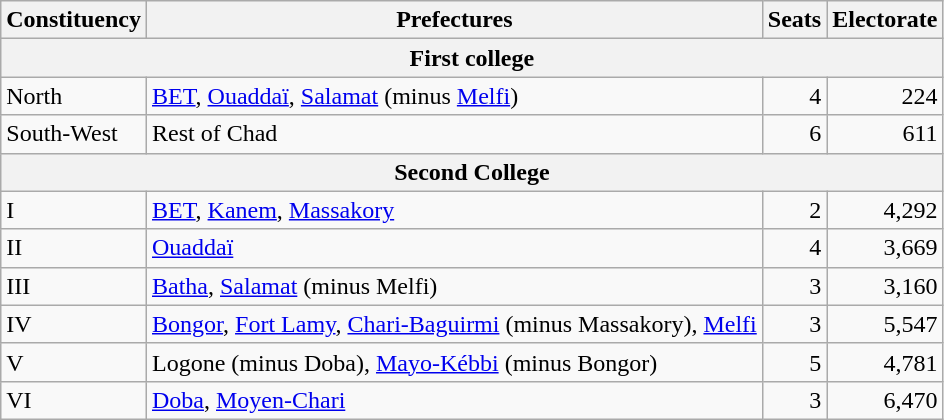<table class=wikitable>
<tr>
<th>Constituency</th>
<th>Prefectures</th>
<th>Seats</th>
<th>Electorate</th>
</tr>
<tr>
<th colspan=4>First college</th>
</tr>
<tr>
<td>North</td>
<td><a href='#'>BET</a>, <a href='#'>Ouaddaï</a>, <a href='#'>Salamat</a> (minus <a href='#'>Melfi</a>)</td>
<td align=right>4</td>
<td align=right>224</td>
</tr>
<tr>
<td>South-West</td>
<td>Rest of Chad</td>
<td align=right>6</td>
<td align=right>611</td>
</tr>
<tr>
<th colspan=4>Second College</th>
</tr>
<tr>
<td>I</td>
<td><a href='#'>BET</a>, <a href='#'>Kanem</a>, <a href='#'>Massakory</a></td>
<td align=right>2</td>
<td align=right>4,292</td>
</tr>
<tr>
<td>II</td>
<td><a href='#'>Ouaddaï</a></td>
<td align=right>4</td>
<td align=right>3,669</td>
</tr>
<tr>
<td>III</td>
<td><a href='#'>Batha</a>, <a href='#'>Salamat</a> (minus Melfi)</td>
<td align=right>3</td>
<td align=right>3,160</td>
</tr>
<tr>
<td>IV</td>
<td><a href='#'>Bongor</a>, <a href='#'>Fort Lamy</a>, <a href='#'>Chari-Baguirmi</a> (minus Massakory), <a href='#'>Melfi</a></td>
<td align=right>3</td>
<td align=right>5,547</td>
</tr>
<tr>
<td>V</td>
<td>Logone (minus Doba), <a href='#'>Mayo-Kébbi</a> (minus Bongor)</td>
<td align=right>5</td>
<td align=right>4,781</td>
</tr>
<tr>
<td>VI</td>
<td><a href='#'>Doba</a>, <a href='#'>Moyen-Chari</a></td>
<td align=right>3</td>
<td align=right>6,470</td>
</tr>
</table>
